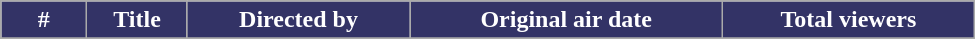<table class="wikitable plainrowheaders" width="650px">
<tr>
<th style="background-color: #336; color: #FFFFFF; width:50px;">#</th>
<th style="background-color: #336; color: #FFFFFF;">Title</th>
<th style="background-color: #336; color: #FFFFFF;">Directed by</th>
<th style="background-color: #336; color: #FFFFFF;">Original air date</th>
<th style="background-color: #336; color: #FFFFFF;">Total viewers</th>
</tr>
<tr>
</tr>
</table>
